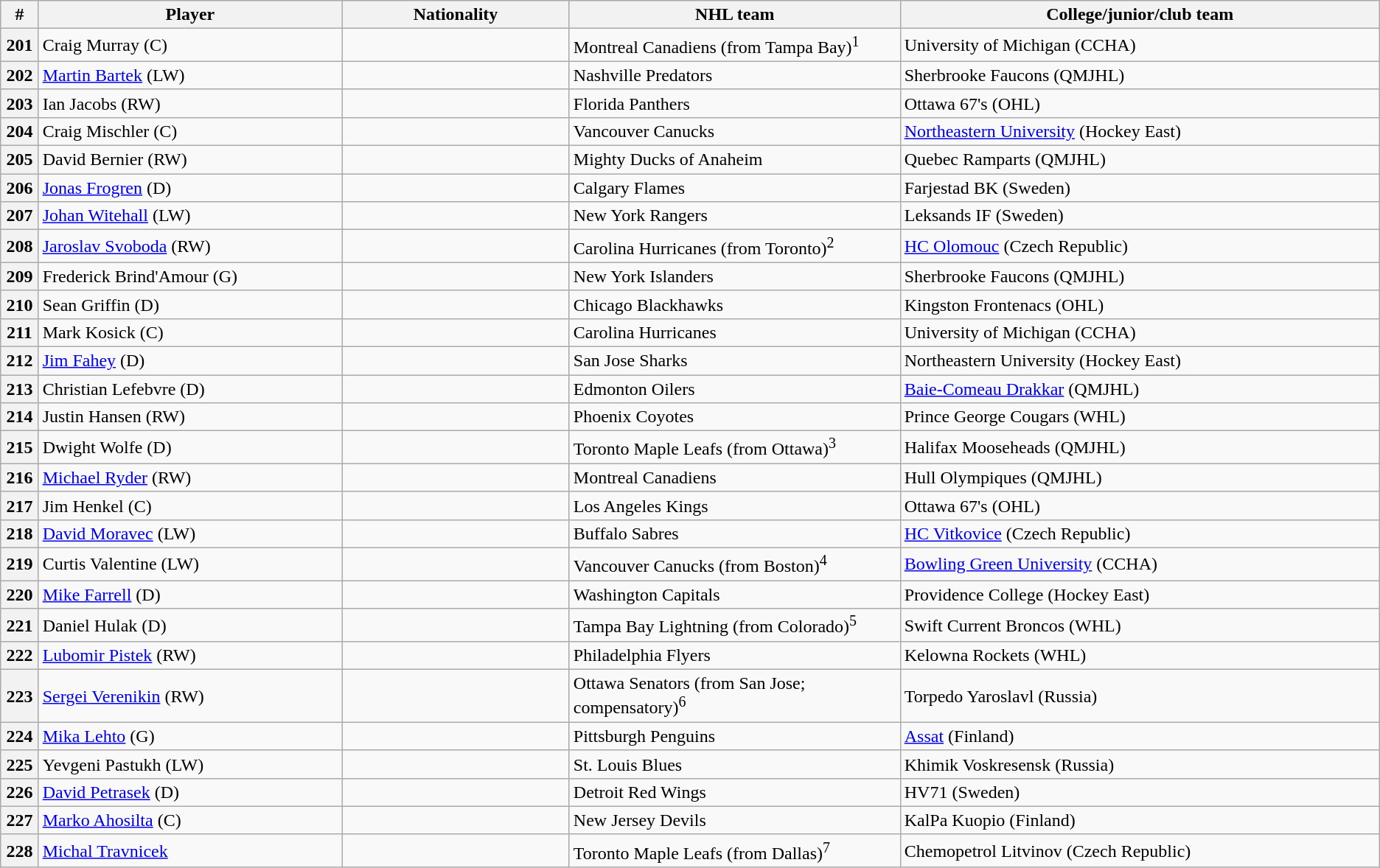<table class="wikitable">
<tr>
<th bgcolor="#DDDDFF" width="2.75%">#</th>
<th bgcolor="#DDDDFF" width="22.0%">Player</th>
<th bgcolor="#DDDDFF" width="16.5%">Nationality</th>
<th bgcolor="#DDDDFF" width="24.0%">NHL team</th>
<th bgcolor="#DDDDFF" width="100.0%">College/junior/club team</th>
</tr>
<tr>
<th>201</th>
<td>Craig Murray (C)</td>
<td></td>
<td>Montreal Canadiens (from Tampa Bay)<sup>1</sup></td>
<td>University of Michigan (CCHA)</td>
</tr>
<tr>
<th>202</th>
<td><a href='#'>Martin Bartek</a> (LW)</td>
<td></td>
<td>Nashville Predators</td>
<td>Sherbrooke Faucons (QMJHL)</td>
</tr>
<tr>
<th>203</th>
<td>Ian Jacobs (RW)</td>
<td></td>
<td>Florida Panthers</td>
<td>Ottawa 67's (OHL)</td>
</tr>
<tr>
<th>204</th>
<td>Craig Mischler (C)</td>
<td></td>
<td>Vancouver Canucks</td>
<td><a href='#'>Northeastern University</a> (Hockey East)</td>
</tr>
<tr>
<th>205</th>
<td>David Bernier (RW)</td>
<td></td>
<td>Mighty Ducks of Anaheim</td>
<td>Quebec Ramparts (QMJHL)</td>
</tr>
<tr>
<th>206</th>
<td><a href='#'>Jonas Frogren</a> (D)</td>
<td></td>
<td>Calgary Flames</td>
<td>Farjestad BK (Sweden)</td>
</tr>
<tr>
<th>207</th>
<td><a href='#'>Johan Witehall</a> (LW)</td>
<td></td>
<td>New York Rangers</td>
<td>Leksands IF (Sweden)</td>
</tr>
<tr>
<th>208</th>
<td><a href='#'>Jaroslav Svoboda</a> (RW)</td>
<td></td>
<td>Carolina Hurricanes (from Toronto)<sup>2</sup></td>
<td><a href='#'>HC Olomouc</a> (Czech Republic)</td>
</tr>
<tr>
<th>209</th>
<td>Frederick Brind'Amour (G)</td>
<td></td>
<td>New York Islanders</td>
<td>Sherbrooke Faucons (QMJHL)</td>
</tr>
<tr>
<th>210</th>
<td>Sean Griffin (D)</td>
<td></td>
<td>Chicago Blackhawks</td>
<td>Kingston Frontenacs (OHL)</td>
</tr>
<tr>
<th>211</th>
<td>Mark Kosick (C)</td>
<td></td>
<td>Carolina Hurricanes</td>
<td>University of Michigan (CCHA)</td>
</tr>
<tr>
<th>212</th>
<td><a href='#'>Jim Fahey</a> (D)</td>
<td></td>
<td>San Jose Sharks</td>
<td>Northeastern University (Hockey East)</td>
</tr>
<tr>
<th>213</th>
<td>Christian Lefebvre (D)</td>
<td></td>
<td>Edmonton Oilers</td>
<td><a href='#'>Baie-Comeau Drakkar</a> (QMJHL)</td>
</tr>
<tr>
<th>214</th>
<td>Justin Hansen (RW)</td>
<td></td>
<td>Phoenix Coyotes</td>
<td>Prince George Cougars (WHL)</td>
</tr>
<tr>
<th>215</th>
<td>Dwight Wolfe (D)</td>
<td></td>
<td>Toronto Maple Leafs (from Ottawa)<sup>3</sup></td>
<td>Halifax Mooseheads (QMJHL)</td>
</tr>
<tr>
<th>216</th>
<td><a href='#'>Michael Ryder</a> (RW)</td>
<td></td>
<td>Montreal Canadiens</td>
<td>Hull Olympiques (QMJHL)</td>
</tr>
<tr>
<th>217</th>
<td>Jim Henkel (C)</td>
<td></td>
<td>Los Angeles Kings</td>
<td>Ottawa 67's (OHL)</td>
</tr>
<tr>
<th>218</th>
<td><a href='#'>David Moravec</a> (LW)</td>
<td></td>
<td>Buffalo Sabres</td>
<td><a href='#'>HC Vitkovice</a> (Czech Republic)</td>
</tr>
<tr>
<th>219</th>
<td>Curtis Valentine (LW)</td>
<td></td>
<td>Vancouver Canucks (from Boston)<sup>4</sup></td>
<td><a href='#'>Bowling Green University</a> (CCHA)</td>
</tr>
<tr>
<th>220</th>
<td><a href='#'>Mike Farrell</a> (D)</td>
<td></td>
<td>Washington Capitals</td>
<td>Providence College (Hockey East)</td>
</tr>
<tr>
<th>221</th>
<td>Daniel Hulak (D)</td>
<td></td>
<td>Tampa Bay Lightning (from Colorado)<sup>5</sup></td>
<td>Swift Current Broncos (WHL)</td>
</tr>
<tr>
<th>222</th>
<td><a href='#'>Lubomir Pistek</a> (RW)</td>
<td></td>
<td>Philadelphia Flyers</td>
<td>Kelowna Rockets (WHL)</td>
</tr>
<tr>
<th>223</th>
<td><a href='#'>Sergei Verenikin</a> (RW)</td>
<td></td>
<td>Ottawa Senators (from San Jose; compensatory)<sup>6</sup></td>
<td>Torpedo Yaroslavl (Russia)</td>
</tr>
<tr>
<th>224</th>
<td><a href='#'>Mika Lehto</a> (G)</td>
<td></td>
<td>Pittsburgh Penguins</td>
<td><a href='#'>Assat</a> (Finland)</td>
</tr>
<tr>
<th>225</th>
<td>Yevgeni Pastukh (LW)</td>
<td></td>
<td>St. Louis Blues</td>
<td>Khimik Voskresensk (Russia)</td>
</tr>
<tr>
<th>226</th>
<td><a href='#'>David Petrasek</a> (D)</td>
<td></td>
<td>Detroit Red Wings</td>
<td>HV71 (Sweden)</td>
</tr>
<tr>
<th>227</th>
<td><a href='#'>Marko Ahosilta</a> (C)</td>
<td></td>
<td>New Jersey Devils</td>
<td>KalPa Kuopio (Finland)</td>
</tr>
<tr>
<th>228</th>
<td><a href='#'>Michal Travnicek</a></td>
<td></td>
<td>Toronto Maple Leafs (from Dallas)<sup>7</sup></td>
<td>Chemopetrol Litvinov (Czech Republic)</td>
</tr>
</table>
